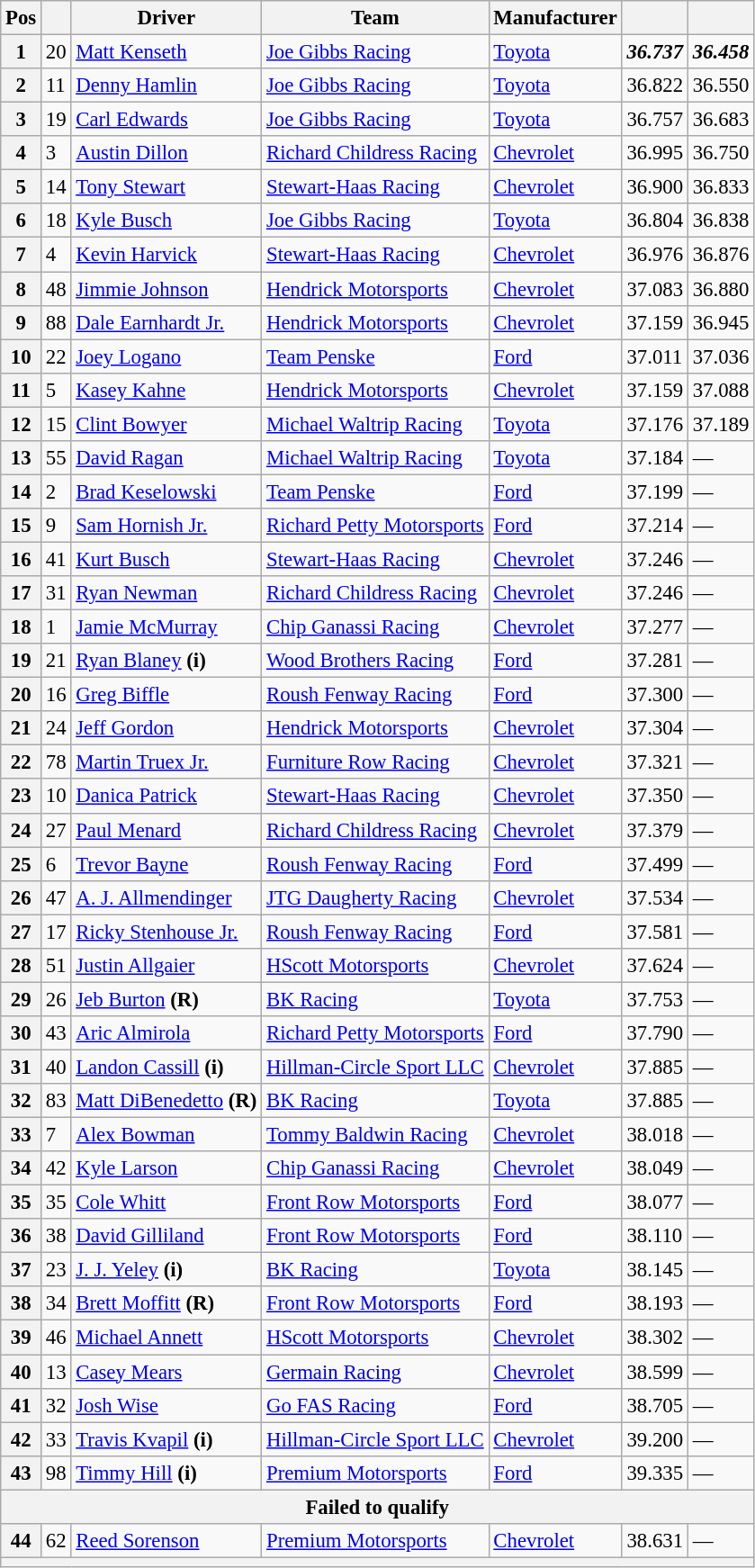<table class="wikitable" style="font-size:95%">
<tr>
<th>Pos</th>
<th></th>
<th>Driver</th>
<th>Team</th>
<th>Manufacturer</th>
<th></th>
<th></th>
</tr>
<tr>
<th>1</th>
<td>20</td>
<td><a href='#'>Matt Kenseth</a></td>
<td><a href='#'>Joe Gibbs Racing</a></td>
<td><a href='#'>Toyota</a></td>
<td><strong><em>36.737</em></strong></td>
<td><strong><em>36.458</em></strong></td>
</tr>
<tr>
<th>2</th>
<td>11</td>
<td><a href='#'>Denny Hamlin</a></td>
<td><a href='#'>Joe Gibbs Racing</a></td>
<td><a href='#'>Toyota</a></td>
<td>36.822</td>
<td>36.550</td>
</tr>
<tr>
<th>3</th>
<td>19</td>
<td><a href='#'>Carl Edwards</a></td>
<td><a href='#'>Joe Gibbs Racing</a></td>
<td><a href='#'>Toyota</a></td>
<td>36.757</td>
<td>36.683</td>
</tr>
<tr>
<th>4</th>
<td>3</td>
<td><a href='#'>Austin Dillon</a></td>
<td><a href='#'>Richard Childress Racing</a></td>
<td><a href='#'>Chevrolet</a></td>
<td>36.995</td>
<td>36.750</td>
</tr>
<tr>
<th>5</th>
<td>14</td>
<td><a href='#'>Tony Stewart</a></td>
<td><a href='#'>Stewart-Haas Racing</a></td>
<td><a href='#'>Chevrolet</a></td>
<td>36.900</td>
<td>36.833</td>
</tr>
<tr>
<th>6</th>
<td>18</td>
<td><a href='#'>Kyle Busch</a></td>
<td><a href='#'>Joe Gibbs Racing</a></td>
<td><a href='#'>Toyota</a></td>
<td>36.804</td>
<td>36.838</td>
</tr>
<tr>
<th>7</th>
<td>4</td>
<td><a href='#'>Kevin Harvick</a></td>
<td><a href='#'>Stewart-Haas Racing</a></td>
<td><a href='#'>Chevrolet</a></td>
<td>36.976</td>
<td>36.876</td>
</tr>
<tr>
<th>8</th>
<td>48</td>
<td><a href='#'>Jimmie Johnson</a></td>
<td><a href='#'>Hendrick Motorsports</a></td>
<td><a href='#'>Chevrolet</a></td>
<td>37.083</td>
<td>36.880</td>
</tr>
<tr>
<th>9</th>
<td>88</td>
<td><a href='#'>Dale Earnhardt Jr.</a></td>
<td><a href='#'>Hendrick Motorsports</a></td>
<td><a href='#'>Chevrolet</a></td>
<td>37.159</td>
<td>36.945</td>
</tr>
<tr>
<th>10</th>
<td>22</td>
<td><a href='#'>Joey Logano</a></td>
<td><a href='#'>Team Penske</a></td>
<td><a href='#'>Ford</a></td>
<td>37.011</td>
<td>37.036</td>
</tr>
<tr>
<th>11</th>
<td>5</td>
<td><a href='#'>Kasey Kahne</a></td>
<td><a href='#'>Hendrick Motorsports</a></td>
<td><a href='#'>Chevrolet</a></td>
<td>37.159</td>
<td>37.088</td>
</tr>
<tr>
<th>12</th>
<td>15</td>
<td><a href='#'>Clint Bowyer</a></td>
<td><a href='#'>Michael Waltrip Racing</a></td>
<td><a href='#'>Toyota</a></td>
<td>37.176</td>
<td>37.189</td>
</tr>
<tr>
<th>13</th>
<td>55</td>
<td><a href='#'>David Ragan</a></td>
<td><a href='#'>Michael Waltrip Racing</a></td>
<td><a href='#'>Toyota</a></td>
<td>37.184</td>
<td>—</td>
</tr>
<tr>
<th>14</th>
<td>2</td>
<td><a href='#'>Brad Keselowski</a></td>
<td><a href='#'>Team Penske</a></td>
<td><a href='#'>Ford</a></td>
<td>37.199</td>
<td>—</td>
</tr>
<tr>
<th>15</th>
<td>9</td>
<td><a href='#'>Sam Hornish Jr.</a></td>
<td><a href='#'>Richard Petty Motorsports</a></td>
<td><a href='#'>Ford</a></td>
<td>37.214</td>
<td>—</td>
</tr>
<tr>
<th>16</th>
<td>41</td>
<td><a href='#'>Kurt Busch</a></td>
<td><a href='#'>Stewart-Haas Racing</a></td>
<td><a href='#'>Chevrolet</a></td>
<td>37.246</td>
<td>—</td>
</tr>
<tr>
<th>17</th>
<td>31</td>
<td><a href='#'>Ryan Newman</a></td>
<td><a href='#'>Richard Childress Racing</a></td>
<td><a href='#'>Chevrolet</a></td>
<td>37.246</td>
<td>—</td>
</tr>
<tr>
<th>18</th>
<td>1</td>
<td><a href='#'>Jamie McMurray</a></td>
<td><a href='#'>Chip Ganassi Racing</a></td>
<td><a href='#'>Chevrolet</a></td>
<td>37.277</td>
<td>—</td>
</tr>
<tr>
<th>19</th>
<td>21</td>
<td><a href='#'>Ryan Blaney</a> <strong>(i)</strong></td>
<td><a href='#'>Wood Brothers Racing</a></td>
<td><a href='#'>Ford</a></td>
<td>37.281</td>
<td>—</td>
</tr>
<tr>
<th>20</th>
<td>16</td>
<td><a href='#'>Greg Biffle</a></td>
<td><a href='#'>Roush Fenway Racing</a></td>
<td><a href='#'>Ford</a></td>
<td>37.300</td>
<td>—</td>
</tr>
<tr>
<th>21</th>
<td>24</td>
<td><a href='#'>Jeff Gordon</a></td>
<td><a href='#'>Hendrick Motorsports</a></td>
<td><a href='#'>Chevrolet</a></td>
<td>37.304</td>
<td>—</td>
</tr>
<tr>
<th>22</th>
<td>78</td>
<td><a href='#'>Martin Truex Jr.</a></td>
<td><a href='#'>Furniture Row Racing</a></td>
<td><a href='#'>Chevrolet</a></td>
<td>37.321</td>
<td>—</td>
</tr>
<tr>
<th>23</th>
<td>10</td>
<td><a href='#'>Danica Patrick</a></td>
<td><a href='#'>Stewart-Haas Racing</a></td>
<td><a href='#'>Chevrolet</a></td>
<td>37.350</td>
<td>—</td>
</tr>
<tr>
<th>24</th>
<td>27</td>
<td><a href='#'>Paul Menard</a></td>
<td><a href='#'>Richard Childress Racing</a></td>
<td><a href='#'>Chevrolet</a></td>
<td>37.379</td>
<td>—</td>
</tr>
<tr>
<th>25</th>
<td>6</td>
<td><a href='#'>Trevor Bayne</a></td>
<td><a href='#'>Roush Fenway Racing</a></td>
<td><a href='#'>Ford</a></td>
<td>37.499</td>
<td>—</td>
</tr>
<tr>
<th>26</th>
<td>47</td>
<td><a href='#'>A. J. Allmendinger</a></td>
<td><a href='#'>JTG Daugherty Racing</a></td>
<td><a href='#'>Chevrolet</a></td>
<td>37.534</td>
<td>—</td>
</tr>
<tr>
<th>27</th>
<td>17</td>
<td><a href='#'>Ricky Stenhouse Jr.</a></td>
<td><a href='#'>Roush Fenway Racing</a></td>
<td><a href='#'>Ford</a></td>
<td>37.581</td>
<td>—</td>
</tr>
<tr>
<th>28</th>
<td>51</td>
<td><a href='#'>Justin Allgaier</a></td>
<td><a href='#'>HScott Motorsports</a></td>
<td><a href='#'>Chevrolet</a></td>
<td>37.624</td>
<td>—</td>
</tr>
<tr>
<th>29</th>
<td>26</td>
<td><a href='#'>Jeb Burton</a> <strong>(R)</strong></td>
<td><a href='#'>BK Racing</a></td>
<td><a href='#'>Toyota</a></td>
<td>37.753</td>
<td>—</td>
</tr>
<tr>
<th>30</th>
<td>43</td>
<td><a href='#'>Aric Almirola</a></td>
<td><a href='#'>Richard Petty Motorsports</a></td>
<td><a href='#'>Ford</a></td>
<td>37.790</td>
<td>—</td>
</tr>
<tr>
<th>31</th>
<td>40</td>
<td><a href='#'>Landon Cassill</a> <strong>(i)</strong></td>
<td><a href='#'>Hillman-Circle Sport LLC</a></td>
<td><a href='#'>Chevrolet</a></td>
<td>37.885</td>
<td>—</td>
</tr>
<tr>
<th>32</th>
<td>83</td>
<td><a href='#'>Matt DiBenedetto</a> <strong>(R)</strong></td>
<td><a href='#'>BK Racing</a></td>
<td><a href='#'>Toyota</a></td>
<td>37.885</td>
<td>—</td>
</tr>
<tr>
<th>33</th>
<td>7</td>
<td><a href='#'>Alex Bowman</a></td>
<td><a href='#'>Tommy Baldwin Racing</a></td>
<td><a href='#'>Chevrolet</a></td>
<td>38.018</td>
<td>—</td>
</tr>
<tr>
<th>34</th>
<td>42</td>
<td><a href='#'>Kyle Larson</a></td>
<td><a href='#'>Chip Ganassi Racing</a></td>
<td><a href='#'>Chevrolet</a></td>
<td>38.049</td>
<td>—</td>
</tr>
<tr>
<th>35</th>
<td>35</td>
<td><a href='#'>Cole Whitt</a></td>
<td><a href='#'>Front Row Motorsports</a></td>
<td><a href='#'>Ford</a></td>
<td>38.077</td>
<td>—</td>
</tr>
<tr>
<th>36</th>
<td>38</td>
<td><a href='#'>David Gilliland</a></td>
<td><a href='#'>Front Row Motorsports</a></td>
<td><a href='#'>Ford</a></td>
<td>38.110</td>
<td>—</td>
</tr>
<tr>
<th>37</th>
<td>23</td>
<td><a href='#'>J. J. Yeley</a> <strong>(i)</strong></td>
<td><a href='#'>BK Racing</a></td>
<td><a href='#'>Toyota</a></td>
<td>38.145</td>
<td>—</td>
</tr>
<tr>
<th>38</th>
<td>34</td>
<td><a href='#'>Brett Moffitt</a> <strong>(R)</strong></td>
<td><a href='#'>Front Row Motorsports</a></td>
<td><a href='#'>Ford</a></td>
<td>38.193</td>
<td>—</td>
</tr>
<tr>
<th>39</th>
<td>46</td>
<td><a href='#'>Michael Annett</a></td>
<td><a href='#'>HScott Motorsports</a></td>
<td><a href='#'>Chevrolet</a></td>
<td>38.302</td>
<td>—</td>
</tr>
<tr>
<th>40</th>
<td>13</td>
<td><a href='#'>Casey Mears</a></td>
<td><a href='#'>Germain Racing</a></td>
<td><a href='#'>Chevrolet</a></td>
<td>38.599</td>
<td>—</td>
</tr>
<tr>
<th>41</th>
<td>32</td>
<td><a href='#'>Josh Wise</a></td>
<td><a href='#'>Go FAS Racing</a></td>
<td><a href='#'>Ford</a></td>
<td>38.705</td>
<td>—</td>
</tr>
<tr>
<th>42</th>
<td>33</td>
<td><a href='#'>Travis Kvapil</a> <strong>(i)</strong></td>
<td><a href='#'>Hillman-Circle Sport LLC</a></td>
<td><a href='#'>Chevrolet</a></td>
<td>39.200</td>
<td>—</td>
</tr>
<tr>
<th>43</th>
<td>98</td>
<td><a href='#'>Timmy Hill</a> <strong>(i)</strong></td>
<td><a href='#'>Premium Motorsports</a></td>
<td><a href='#'>Ford</a></td>
<td>39.335</td>
<td>—</td>
</tr>
<tr>
<th colspan="7">Failed to qualify</th>
</tr>
<tr>
<th>44</th>
<td>62</td>
<td><a href='#'>Reed Sorenson</a></td>
<td><a href='#'>Premium Motorsports</a></td>
<td><a href='#'>Chevrolet</a></td>
<td>38.631</td>
<td>—</td>
</tr>
<tr>
<th colspan="7"></th>
</tr>
</table>
